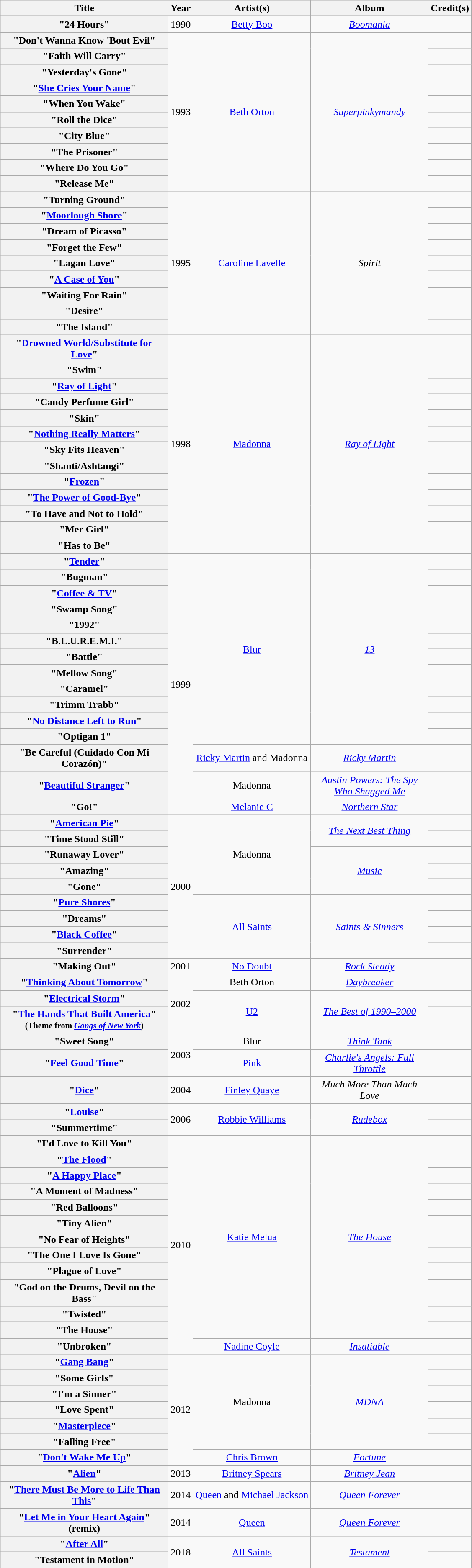<table class="wikitable plainrowheaders" style="text-align:center;">
<tr>
<th scope="col" width="260">Title</th>
<th scope="col">Year</th>
<th scope="col">Artist(s)</th>
<th scope="col" width="180">Album</th>
<th scope="col">Credit(s)</th>
</tr>
<tr>
<th scope="row">"24 Hours"</th>
<td rowspan="1">1990</td>
<td rowspan="1"><a href='#'>Betty Boo</a></td>
<td rowspan="1"><em><a href='#'>Boomania</a></em></td>
<td></td>
</tr>
<tr>
<th scope="row">"Don't Wanna Know 'Bout Evil"</th>
<td rowspan="10">1993</td>
<td rowspan="10"><a href='#'>Beth Orton</a></td>
<td rowspan="10"><em><a href='#'>Superpinkymandy</a></em></td>
<td></td>
</tr>
<tr>
<th scope="row">"Faith Will Carry"</th>
<td></td>
</tr>
<tr>
<th scope="row">"Yesterday's Gone"</th>
<td></td>
</tr>
<tr>
<th scope="row">"<a href='#'>She Cries Your Name</a>"</th>
<td></td>
</tr>
<tr>
<th scope="row">"When You Wake"</th>
<td></td>
</tr>
<tr>
<th scope="row">"Roll the Dice"</th>
<td></td>
</tr>
<tr>
<th scope="row">"City Blue"</th>
<td></td>
</tr>
<tr>
<th scope="row">"The Prisoner"</th>
<td></td>
</tr>
<tr>
<th scope="row">"Where Do You Go"</th>
<td></td>
</tr>
<tr>
<th scope="row">"Release Me"</th>
<td></td>
</tr>
<tr>
<th scope="row">"Turning Ground"</th>
<td rowspan="9">1995</td>
<td rowspan="9"><a href='#'>Caroline Lavelle</a></td>
<td rowspan="9"><em>Spirit</em></td>
<td></td>
</tr>
<tr>
<th scope="row">"<a href='#'>Moorlough Shore</a>"</th>
<td></td>
</tr>
<tr>
<th scope="row">"Dream of Picasso"</th>
<td></td>
</tr>
<tr>
<th scope="row">"Forget the Few"</th>
<td></td>
</tr>
<tr>
<th scope="row">"Lagan Love"</th>
<td></td>
</tr>
<tr>
<th scope="row">"<a href='#'>A Case of You</a>"</th>
<td></td>
</tr>
<tr>
<th scope="row">"Waiting For Rain"</th>
<td></td>
</tr>
<tr>
<th scope="row">"Desire"</th>
<td></td>
</tr>
<tr>
<th scope="row">"The Island"</th>
<td></td>
</tr>
<tr>
<th scope="row">"<a href='#'>Drowned World/Substitute for Love</a>"</th>
<td rowspan="13">1998</td>
<td rowspan="13"><a href='#'>Madonna</a></td>
<td rowspan="13"><em><a href='#'>Ray of Light</a></em></td>
<td></td>
</tr>
<tr>
<th scope="row">"Swim"</th>
<td></td>
</tr>
<tr>
<th scope="row">"<a href='#'>Ray of Light</a>"</th>
<td></td>
</tr>
<tr>
<th scope="row">"Candy Perfume Girl"</th>
<td></td>
</tr>
<tr>
<th scope="row">"Skin"</th>
<td></td>
</tr>
<tr>
<th scope="row">"<a href='#'>Nothing Really Matters</a>"</th>
<td></td>
</tr>
<tr>
<th scope="row">"Sky Fits Heaven"</th>
<td></td>
</tr>
<tr>
<th scope="row">"Shanti/Ashtangi"</th>
<td></td>
</tr>
<tr>
<th scope="row">"<a href='#'>Frozen</a>"</th>
<td></td>
</tr>
<tr>
<th scope="row">"<a href='#'>The Power of Good-Bye</a>"</th>
<td></td>
</tr>
<tr>
<th scope="row">"To Have and Not to Hold"</th>
<td></td>
</tr>
<tr>
<th scope="row">"Mer Girl"</th>
<td></td>
</tr>
<tr>
<th scope="row">"Has to Be"</th>
<td></td>
</tr>
<tr>
<th scope="row">"<a href='#'>Tender</a>"</th>
<td rowspan="15">1999</td>
<td rowspan="12"><a href='#'>Blur</a></td>
<td rowspan="12"><em><a href='#'>13</a></em></td>
<td></td>
</tr>
<tr>
<th scope="row">"Bugman"</th>
<td></td>
</tr>
<tr>
<th scope="row">"<a href='#'>Coffee & TV</a>"</th>
<td></td>
</tr>
<tr>
<th scope="row">"Swamp Song"</th>
<td></td>
</tr>
<tr>
<th scope="row">"1992"</th>
<td></td>
</tr>
<tr>
<th scope="row">"B.L.U.R.E.M.I."</th>
<td></td>
</tr>
<tr>
<th scope="row">"Battle"</th>
<td></td>
</tr>
<tr>
<th scope="row">"Mellow Song"</th>
<td></td>
</tr>
<tr>
<th scope="row">"Caramel"</th>
<td></td>
</tr>
<tr>
<th scope="row">"Trimm Trabb"</th>
<td></td>
</tr>
<tr>
<th scope="row">"<a href='#'>No Distance Left to Run</a>"</th>
<td></td>
</tr>
<tr>
<th scope="row">"Optigan 1"</th>
<td></td>
</tr>
<tr>
<th scope="row">"Be Careful (Cuidado Con Mi Corazón)"</th>
<td rowspan="1"><a href='#'>Ricky Martin</a> and Madonna</td>
<td rowspan="1"><em><a href='#'>Ricky Martin</a></em></td>
<td></td>
</tr>
<tr>
<th scope="row">"<a href='#'>Beautiful Stranger</a>"</th>
<td rowspan="1">Madonna</td>
<td rowspan="1"><em><a href='#'>Austin Powers: The Spy Who Shagged Me</a></em></td>
<td></td>
</tr>
<tr>
<th scope="row">"Go!"</th>
<td rowspan="1"><a href='#'>Melanie C</a></td>
<td rowspan="1"><em><a href='#'>Northern Star</a></em></td>
<td></td>
</tr>
<tr>
<th scope="row">"<a href='#'>American Pie</a>"</th>
<td rowspan="9">2000</td>
<td rowspan="5">Madonna</td>
<td rowspan="2"><em><a href='#'>The Next Best Thing</a></em></td>
<td></td>
</tr>
<tr>
<th scope="row">"Time Stood Still"</th>
<td></td>
</tr>
<tr>
<th scope="row">"Runaway Lover"</th>
<td rowspan="3"><em><a href='#'>Music</a></em></td>
<td></td>
</tr>
<tr>
<th scope="row">"Amazing"</th>
<td></td>
</tr>
<tr>
<th scope="row">"Gone"</th>
<td></td>
</tr>
<tr>
<th scope="row">"<a href='#'>Pure Shores</a>"</th>
<td rowspan="4"><a href='#'>All Saints</a></td>
<td rowspan="4"><em><a href='#'>Saints & Sinners</a></em></td>
<td></td>
</tr>
<tr>
<th scope="row">"Dreams"</th>
<td></td>
</tr>
<tr>
<th scope="row">"<a href='#'>Black Coffee</a>"</th>
<td></td>
</tr>
<tr>
<th scope="row">"Surrender"</th>
<td></td>
</tr>
<tr>
<th scope="row">"Making Out"</th>
<td rowspan="1">2001</td>
<td rowspan="1"><a href='#'>No Doubt</a></td>
<td rowspan="1"><em><a href='#'>Rock Steady</a></em></td>
<td></td>
</tr>
<tr>
<th scope="row">"<a href='#'>Thinking About Tomorrow</a>"</th>
<td rowspan="3">2002</td>
<td rowspan="1">Beth Orton</td>
<td rowspan="1"><em><a href='#'>Daybreaker</a></em></td>
<td></td>
</tr>
<tr>
<th scope="row">"<a href='#'>Electrical Storm</a>"</th>
<td rowspan="2"><a href='#'>U2</a></td>
<td rowspan="2"><em><a href='#'>The Best of 1990–2000</a></em></td>
<td></td>
</tr>
<tr>
<th scope="row">"<a href='#'>The Hands That Built America</a>" <small>(Theme from <em><a href='#'>Gangs of New York</a></em>)</small></th>
<td></td>
</tr>
<tr>
<th scope="row">"Sweet Song"</th>
<td rowspan="2">2003</td>
<td rowspan="1">Blur</td>
<td rowspan="1"><em><a href='#'>Think Tank</a></em></td>
<td></td>
</tr>
<tr>
<th scope="row">"<a href='#'>Feel Good Time</a>"</th>
<td rowspan="1"><a href='#'>Pink</a></td>
<td rowspan="1"><em><a href='#'>Charlie's Angels: Full Throttle</a></em></td>
<td></td>
</tr>
<tr>
<th scope="row">"<a href='#'>Dice</a>"</th>
<td rowspan="1">2004</td>
<td rowspan="1"><a href='#'>Finley Quaye</a></td>
<td rowspan="1"><em>Much More Than Much Love</em></td>
<td></td>
</tr>
<tr>
<th scope="row">"<a href='#'>Louise</a>"</th>
<td rowspan="2">2006</td>
<td rowspan="2"><a href='#'>Robbie Williams</a></td>
<td rowspan="2"><em><a href='#'>Rudebox</a></em></td>
<td></td>
</tr>
<tr>
<th scope="row">"Summertime"</th>
<td></td>
</tr>
<tr>
<th scope="row">"I'd Love to Kill You"</th>
<td rowspan="13">2010</td>
<td rowspan="12"><a href='#'>Katie Melua</a></td>
<td rowspan="12"><em><a href='#'>The House</a></em></td>
<td></td>
</tr>
<tr>
<th scope="row">"<a href='#'>The Flood</a>"</th>
<td></td>
</tr>
<tr>
<th scope="row">"<a href='#'>A Happy Place</a>"</th>
<td></td>
</tr>
<tr>
<th scope="row">"A Moment of Madness"</th>
<td></td>
</tr>
<tr>
<th scope="row">"Red Balloons"</th>
<td></td>
</tr>
<tr>
<th scope="row">"Tiny Alien"</th>
<td></td>
</tr>
<tr>
<th scope="row">"No Fear of Heights"</th>
<td></td>
</tr>
<tr>
<th scope="row">"The One I Love Is Gone"</th>
<td></td>
</tr>
<tr>
<th scope="row">"Plague of Love"</th>
<td></td>
</tr>
<tr>
<th scope="row">"God on the Drums, Devil on the Bass"</th>
<td></td>
</tr>
<tr>
<th scope="row">"Twisted"</th>
<td></td>
</tr>
<tr>
<th scope="row">"The House"</th>
<td></td>
</tr>
<tr>
<th scope="row">"Unbroken"</th>
<td rowspan="1"><a href='#'>Nadine Coyle</a></td>
<td rowspan="1"><em><a href='#'>Insatiable</a></em></td>
<td></td>
</tr>
<tr>
<th scope="row">"<a href='#'>Gang Bang</a>"</th>
<td rowspan="7">2012</td>
<td rowspan="6">Madonna</td>
<td rowspan="6"><em><a href='#'>MDNA</a></em></td>
<td></td>
</tr>
<tr>
<th scope="row">"Some Girls"</th>
<td></td>
</tr>
<tr>
<th scope="row">"I'm a Sinner"</th>
<td></td>
</tr>
<tr>
<th scope="row">"Love Spent"</th>
<td></td>
</tr>
<tr>
<th scope="row">"<a href='#'>Masterpiece</a>"</th>
<td></td>
</tr>
<tr>
<th scope="row">"Falling Free"</th>
<td></td>
</tr>
<tr>
<th scope="row">"<a href='#'>Don't Wake Me Up</a>"</th>
<td rowspan="1"><a href='#'>Chris Brown</a></td>
<td rowspan="1"><em><a href='#'>Fortune</a></em></td>
<td></td>
</tr>
<tr>
<th scope="row">"<a href='#'>Alien</a>"</th>
<td rowspan="1">2013</td>
<td rowspan="1"><a href='#'>Britney Spears</a></td>
<td rowspan="1"><em><a href='#'>Britney Jean</a></em></td>
<td></td>
</tr>
<tr>
<th scope="row">"<a href='#'>There Must Be More to Life Than This</a>"</th>
<td rowspan="1">2014</td>
<td rowspan="1"><a href='#'>Queen</a> and <a href='#'>Michael Jackson</a></td>
<td rowspan="1"><em><a href='#'>Queen Forever</a></em></td>
<td></td>
</tr>
<tr>
<th scope="row">"<a href='#'>Let Me in Your Heart Again</a>" (remix)</th>
<td rowspan="1">2014</td>
<td rowspan="1"><a href='#'>Queen</a></td>
<td rowspan="1"><em><a href='#'>Queen Forever</a></em></td>
<td></td>
</tr>
<tr>
<th scope="row">"<a href='#'>After All</a>"</th>
<td rowspan="2">2018</td>
<td rowspan="2"><a href='#'>All Saints</a></td>
<td rowspan="2"><em><a href='#'>Testament</a></em></td>
<td></td>
</tr>
<tr>
<th scope="row">"Testament in Motion"</th>
<td></td>
</tr>
</table>
